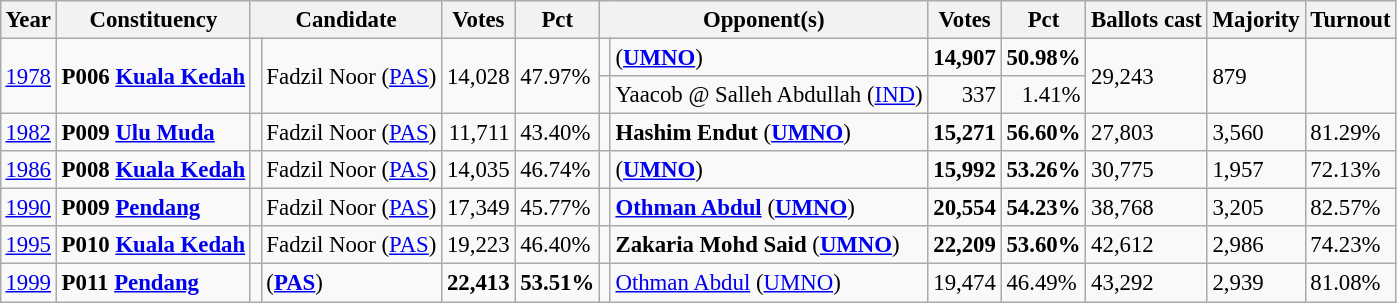<table class="wikitable" style="margin:0.5em ; font-size:95%">
<tr>
<th>Year</th>
<th>Constituency</th>
<th colspan=2>Candidate</th>
<th>Votes</th>
<th>Pct</th>
<th colspan=2>Opponent(s)</th>
<th>Votes</th>
<th>Pct</th>
<th>Ballots cast</th>
<th>Majority</th>
<th>Turnout</th>
</tr>
<tr>
<td rowspan=2><a href='#'>1978</a></td>
<td rowspan=2><strong>P006 <a href='#'>Kuala Kedah</a></strong></td>
<td rowspan=2 ></td>
<td rowspan=2>Fadzil Noor (<a href='#'>PAS</a>)</td>
<td rowspan=2 align="right">14,028</td>
<td rowspan=2>47.97%</td>
<td></td>
<td> (<a href='#'><strong>UMNO</strong></a>)</td>
<td align="right"><strong>14,907</strong></td>
<td><strong>50.98%</strong></td>
<td rowspan=2>29,243</td>
<td rowspan=2>879</td>
<td rowspan=2></td>
</tr>
<tr>
<td></td>
<td>Yaacob @ Salleh Abdullah (<a href='#'>IND</a>)</td>
<td align=right>337</td>
<td align=right>1.41%</td>
</tr>
<tr>
<td><a href='#'>1982</a></td>
<td><strong>P009 <a href='#'>Ulu Muda</a></strong></td>
<td></td>
<td>Fadzil Noor (<a href='#'>PAS</a>)</td>
<td align="right">11,711</td>
<td>43.40%</td>
<td></td>
<td><strong>Hashim Endut</strong> (<a href='#'><strong>UMNO</strong></a>)</td>
<td align="right"><strong>15,271</strong></td>
<td><strong>56.60%</strong></td>
<td>27,803</td>
<td>3,560</td>
<td>81.29%</td>
</tr>
<tr>
<td><a href='#'>1986</a></td>
<td><strong>P008 <a href='#'>Kuala Kedah</a></strong></td>
<td></td>
<td>Fadzil Noor (<a href='#'>PAS</a>)</td>
<td align="right">14,035</td>
<td>46.74%</td>
<td></td>
<td> (<a href='#'><strong>UMNO</strong></a>)</td>
<td align="right"><strong>15,992</strong></td>
<td><strong>53.26%</strong></td>
<td>30,775</td>
<td>1,957</td>
<td>72.13%</td>
</tr>
<tr>
<td><a href='#'>1990</a></td>
<td><strong>P009 <a href='#'>Pendang</a></strong></td>
<td></td>
<td>Fadzil Noor (<a href='#'>PAS</a>)</td>
<td align="right">17,349</td>
<td>45.77%</td>
<td></td>
<td><strong><a href='#'>Othman Abdul</a></strong> (<a href='#'><strong>UMNO</strong></a>)</td>
<td align="right"><strong>20,554</strong></td>
<td><strong>54.23%</strong></td>
<td>38,768</td>
<td>3,205</td>
<td>82.57%</td>
</tr>
<tr>
<td><a href='#'>1995</a></td>
<td><strong>P010 <a href='#'>Kuala Kedah</a></strong></td>
<td></td>
<td>Fadzil Noor (<a href='#'>PAS</a>)</td>
<td align="right">19,223</td>
<td>46.40%</td>
<td></td>
<td><strong>Zakaria Mohd Said</strong> (<a href='#'><strong>UMNO</strong></a>)</td>
<td align="right"><strong>22,209</strong></td>
<td><strong>53.60%</strong></td>
<td>42,612</td>
<td>2,986</td>
<td>74.23%</td>
</tr>
<tr>
<td><a href='#'>1999</a></td>
<td><strong>P011 <a href='#'>Pendang</a></strong></td>
<td></td>
<td> (<a href='#'><strong>PAS</strong></a>)</td>
<td align="right"><strong>22,413</strong></td>
<td><strong>53.51%</strong></td>
<td></td>
<td><a href='#'>Othman Abdul</a> (<a href='#'>UMNO</a>)</td>
<td align="right">19,474</td>
<td>46.49%</td>
<td>43,292</td>
<td>2,939</td>
<td>81.08%</td>
</tr>
</table>
